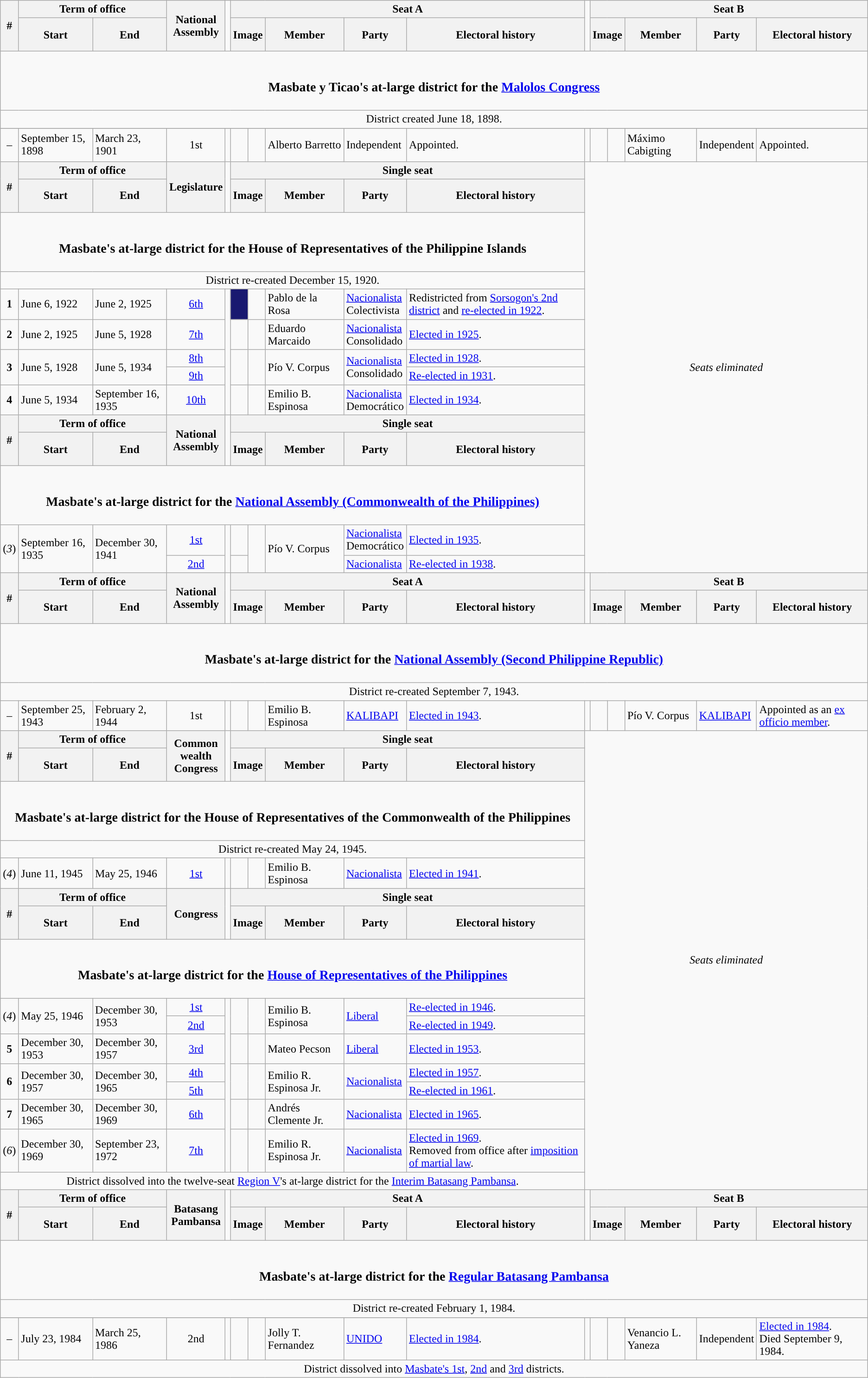<table class=wikitable>
<tr>
<th rowspan=2>#</th>
<th colspan=2>Term of office</th>
<th rowspan=2>National<br>Assembly</th>
<td rowspan=2></td>
<th colspan=5>Seat A</th>
<td rowspan=2></td>
<th colspan=5>Seat B</th>
</tr>
<tr style="height:3em">
<th>Start</th>
<th>End</th>
<th colspan="2" style="text-align:center;">Image</th>
<th>Member</th>
<th>Party</th>
<th>Electoral history</th>
<th colspan="2" style="text-align:center;">Image</th>
<th>Member</th>
<th>Party</th>
<th>Electoral history</th>
</tr>
<tr>
<td colspan="16" style="text-align:center;"><br><h3>Masbate y Ticao's at-large district for the <a href='#'>Malolos Congress</a></h3></td>
</tr>
<tr>
<td colspan="16" style="text-align:center;">District created June 18, 1898.</td>
</tr>
<tr>
</tr>
<tr style="height:3em">
<td style="text-align:center;">–</td>
<td>September 15, 1898</td>
<td>March 23, 1901</td>
<td style="text-align:center;">1st</td>
<td></td>
<td style="color:inherit;background:"></td>
<td></td>
<td>Alberto Barretto</td>
<td>Independent</td>
<td>Appointed.</td>
<td></td>
<td style="color:inherit;background:"></td>
<td></td>
<td>Máximo Cabigting</td>
<td>Independent</td>
<td>Appointed.</td>
</tr>
<tr>
<th rowspan=2>#</th>
<th colspan=2>Term of office</th>
<th rowspan=2>Legislature</th>
<td rowspan=2></td>
<th colspan=5>Single seat</th>
<td rowspan=14 colspan=6 style="text-align:center;"><em>Seats eliminated</em></td>
</tr>
<tr style="height:3em">
<th>Start</th>
<th>End</th>
<th colspan="2" style="text-align:center;">Image</th>
<th>Member</th>
<th>Party</th>
<th>Electoral history</th>
</tr>
<tr>
<td colspan="10" style="text-align:center;"><br><h3>Masbate's at-large district for the House of Representatives of the Philippine Islands</h3></td>
</tr>
<tr>
<td colspan="10" style="text-align:center;">District re-created December 15, 1920.</td>
</tr>
<tr>
<td style="text-align:center;"><strong>1</strong></td>
<td>June 6, 1922</td>
<td>June 2, 1925</td>
<td style="text-align:center;"><a href='#'>6th</a></td>
<td rowspan=5></td>
<td style="background-color:#191970"></td>
<td></td>
<td>Pablo de la Rosa</td>
<td><a href='#'>Nacionalista</a><br>Colectivista</td>
<td>Redistricted  from <a href='#'>Sorsogon's 2nd district</a> and <a href='#'>re-elected in 1922</a>.</td>
</tr>
<tr>
<td style="text-align:center;"><strong>2</strong></td>
<td>June 2, 1925</td>
<td>June 5, 1928</td>
<td style="text-align:center;"><a href='#'>7th</a></td>
<td style="color:inherit;background:"></td>
<td></td>
<td>Eduardo Marcaido</td>
<td><a href='#'>Nacionalista</a><br>Consolidado</td>
<td><a href='#'>Elected in 1925</a>.</td>
</tr>
<tr>
<td rowspan="2" style="text-align:center;"><strong>3</strong></td>
<td rowspan="2">June 5, 1928</td>
<td rowspan="2">June 5, 1934</td>
<td style="text-align:center;"><a href='#'>8th</a></td>
<td rowspan="2" style="color:inherit;background:"></td>
<td rowspan="2"></td>
<td rowspan="2">Pío V. Corpus</td>
<td rowspan="2"><a href='#'>Nacionalista</a><br>Consolidado</td>
<td><a href='#'>Elected in 1928</a>.</td>
</tr>
<tr>
<td style="text-align:center;"><a href='#'>9th</a></td>
<td><a href='#'>Re-elected in 1931</a>.</td>
</tr>
<tr>
<td style="text-align:center;"><strong>4</strong></td>
<td>June 5, 1934</td>
<td>September 16, 1935</td>
<td style="text-align:center;"><a href='#'>10th</a></td>
<td style="color:inherit;background:"></td>
<td></td>
<td>Emilio B. Espinosa</td>
<td><a href='#'>Nacionalista</a><br>Democrático</td>
<td><a href='#'>Elected in 1934</a>.</td>
</tr>
<tr>
<th rowspan=2>#</th>
<th colspan=2>Term of office</th>
<th rowspan=2>National<br>Assembly</th>
<td rowspan=2></td>
<th colspan=5>Single seat</th>
</tr>
<tr style="height:3em">
<th>Start</th>
<th>End</th>
<th colspan="2" style="text-align:center;">Image</th>
<th>Member</th>
<th>Party</th>
<th>Electoral history</th>
</tr>
<tr>
<td colspan="10" style="text-align:center;"><br><h3>Masbate's at-large district for the <a href='#'>National Assembly (Commonwealth of the Philippines)</a></h3></td>
</tr>
<tr>
<td rowspan="2" style="text-align:center;">(<em>3</em>)</td>
<td rowspan="2">September 16, 1935</td>
<td rowspan="2">December 30, 1941</td>
<td style="text-align:center;"><a href='#'>1st</a></td>
<td rowspan=2></td>
<td style="color:inherit;background:"></td>
<td rowspan="2"></td>
<td rowspan="2">Pío V. Corpus</td>
<td><a href='#'>Nacionalista</a><br>Democrático</td>
<td><a href='#'>Elected in 1935</a>.</td>
</tr>
<tr>
<td style="text-align:center;"><a href='#'>2nd</a></td>
<td style="color:inherit;background:"></td>
<td><a href='#'>Nacionalista</a></td>
<td><a href='#'>Re-elected in 1938</a>.</td>
</tr>
<tr>
<th rowspan=2>#</th>
<th colspan=2>Term of office</th>
<th rowspan=2>National<br>Assembly</th>
<td rowspan=2></td>
<th colspan=5>Seat A</th>
<td rowspan=2></td>
<th colspan=5>Seat B</th>
</tr>
<tr style="height:3em">
<th>Start</th>
<th>End</th>
<th colspan="2" style="text-align:center;">Image</th>
<th>Member</th>
<th>Party</th>
<th>Electoral history</th>
<th colspan="2" style="text-align:center;">Image</th>
<th>Member</th>
<th>Party</th>
<th>Electoral history</th>
</tr>
<tr>
<td colspan="16" style="text-align:center;"><br><h3>Masbate's at-large district for the <a href='#'>National Assembly (Second Philippine Republic)</a></h3></td>
</tr>
<tr>
<td colspan="16" style="text-align:center;">District re-created September 7, 1943.</td>
</tr>
<tr>
<td style="text-align:center;">–</td>
<td>September 25, 1943</td>
<td>February 2, 1944</td>
<td style="text-align:center;">1st</td>
<td></td>
<td style="color:inherit;background:"></td>
<td></td>
<td>Emilio B. Espinosa</td>
<td><a href='#'>KALIBAPI</a></td>
<td><a href='#'>Elected in 1943</a>.</td>
<td></td>
<td style="color:inherit;background:"></td>
<td></td>
<td>Pío V. Corpus</td>
<td><a href='#'>KALIBAPI</a></td>
<td>Appointed as an <a href='#'>ex officio member</a>.</td>
</tr>
<tr>
<th rowspan=2>#</th>
<th colspan=2>Term of office</th>
<th rowspan=2>Common<br>wealth<br>Congress</th>
<td rowspan=2></td>
<th colspan=5>Single seat</th>
<td rowspan=16 colspan=6 style="text-align:center;"><em>Seats eliminated</em></td>
</tr>
<tr style="height:3em">
<th>Start</th>
<th>End</th>
<th colspan="2" style="text-align:center;">Image</th>
<th>Member</th>
<th>Party</th>
<th>Electoral history</th>
</tr>
<tr>
<td colspan="10" style="text-align:center;"><br><h3>Masbate's at-large district for the House of Representatives of the Commonwealth of the Philippines</h3></td>
</tr>
<tr>
<td colspan="10" style="text-align:center;">District re-created May 24, 1945.</td>
</tr>
<tr>
<td style="text-align:center;">(<em>4</em>)</td>
<td>June 11, 1945</td>
<td>May 25, 1946</td>
<td style="text-align:center;"><a href='#'>1st</a></td>
<td></td>
<td style="color:inherit;background:"></td>
<td></td>
<td>Emilio B. Espinosa</td>
<td><a href='#'>Nacionalista</a></td>
<td><a href='#'>Elected in 1941</a>.</td>
</tr>
<tr>
<th rowspan=2>#</th>
<th colspan=2>Term of office</th>
<th rowspan=2>Congress</th>
<td rowspan=2></td>
<th colspan=5>Single seat</th>
</tr>
<tr style="height:3em">
<th>Start</th>
<th>End</th>
<th colspan="2" style="text-align:center;">Image</th>
<th>Member</th>
<th>Party</th>
<th>Electoral history</th>
</tr>
<tr>
<td colspan="10" style="text-align:center;"><br><h3>Masbate's at-large district for the <a href='#'>House of Representatives of the Philippines</a></h3></td>
</tr>
<tr>
<td rowspan="2" style="text-align:center;">(<em>4</em>)</td>
<td rowspan="2">May 25, 1946</td>
<td rowspan="2">December 30, 1953</td>
<td style="text-align:center;"><a href='#'>1st</a></td>
<td rowspan=7></td>
<td rowspan="2" style="color:inherit;background:"></td>
<td rowspan="2"></td>
<td rowspan="2">Emilio B. Espinosa</td>
<td rowspan="2"><a href='#'>Liberal</a></td>
<td><a href='#'>Re-elected in 1946</a>.</td>
</tr>
<tr>
<td style="text-align:center;"><a href='#'>2nd</a></td>
<td><a href='#'>Re-elected in 1949</a>.</td>
</tr>
<tr>
<td style="text-align:center;"><strong>5</strong></td>
<td>December 30, 1953</td>
<td>December 30, 1957</td>
<td style="text-align:center;"><a href='#'>3rd</a></td>
<td style="color:inherit;background:"></td>
<td></td>
<td>Mateo Pecson</td>
<td><a href='#'>Liberal</a></td>
<td><a href='#'>Elected in 1953</a>.</td>
</tr>
<tr>
<td rowspan="2" style="text-align:center;"><strong>6</strong></td>
<td rowspan="2">December 30, 1957</td>
<td rowspan="2">December 30, 1965</td>
<td style="text-align:center;"><a href='#'>4th</a></td>
<td rowspan="2" style="color:inherit;background:"></td>
<td rowspan="2"></td>
<td rowspan="2">Emilio R. Espinosa Jr.</td>
<td rowspan="2"><a href='#'>Nacionalista</a></td>
<td><a href='#'>Elected in 1957</a>.</td>
</tr>
<tr>
<td style="text-align:center;"><a href='#'>5th</a></td>
<td><a href='#'>Re-elected in 1961</a>.</td>
</tr>
<tr>
<td style="text-align:center;"><strong>7</strong></td>
<td>December 30, 1965</td>
<td>December 30, 1969</td>
<td style="text-align:center;"><a href='#'>6th</a></td>
<td style="color:inherit;background:"></td>
<td></td>
<td>Andrés Clemente Jr.</td>
<td><a href='#'>Nacionalista</a></td>
<td><a href='#'>Elected in 1965</a>.</td>
</tr>
<tr>
<td style="text-align:center;">(<em>6</em>)</td>
<td>December 30, 1969</td>
<td>September 23, 1972</td>
<td style="text-align:center;"><a href='#'>7th</a></td>
<td style="color:inherit;background:"></td>
<td></td>
<td>Emilio R. Espinosa Jr.</td>
<td><a href='#'>Nacionalista</a></td>
<td><a href='#'>Elected in 1969</a>.<br>Removed from office after <a href='#'>imposition of martial law</a>.</td>
</tr>
<tr>
<td colspan="10" style="text-align:center;">District dissolved into the twelve-seat <a href='#'>Region V</a>'s at-large district for the <a href='#'>Interim Batasang Pambansa</a>.</td>
</tr>
<tr>
<th rowspan=2>#</th>
<th colspan=2>Term of office</th>
<th rowspan=2>Batasang<br>Pambansa</th>
<td rowspan=2></td>
<th colspan=5>Seat A</th>
<td rowspan=2></td>
<th colspan=5>Seat B</th>
</tr>
<tr style="height:3em">
<th>Start</th>
<th>End</th>
<th colspan="2" style="text-align:center;">Image</th>
<th>Member</th>
<th>Party</th>
<th>Electoral history</th>
<th colspan="2" style="text-align:center;">Image</th>
<th>Member</th>
<th>Party</th>
<th>Electoral history</th>
</tr>
<tr>
<td colspan="16" style="text-align:center;"><br><h3>Masbate's at-large district for the <a href='#'>Regular Batasang Pambansa</a></h3></td>
</tr>
<tr>
<td colspan="16" style="text-align:center;">District re-created February 1, 1984.</td>
</tr>
<tr>
</tr>
<tr style="height:3em">
<td style="text-align:center;">–</td>
<td>July 23, 1984</td>
<td>March 25, 1986</td>
<td style="text-align:center;">2nd</td>
<td></td>
<td style="color:inherit;background:"></td>
<td></td>
<td>Jolly T. Fernandez</td>
<td><a href='#'>UNIDO</a></td>
<td><a href='#'>Elected in 1984</a>.</td>
<td></td>
<td style="color:inherit;background:"></td>
<td></td>
<td>Venancio L. Yaneza</td>
<td>Independent</td>
<td><a href='#'>Elected in 1984</a>.<br>Died September 9, 1984.</td>
</tr>
<tr>
<td colspan="16" style="text-align:center;">District dissolved into <a href='#'>Masbate's 1st</a>, <a href='#'>2nd</a> and <a href='#'>3rd</a> districts.</td>
</tr>
</table>
